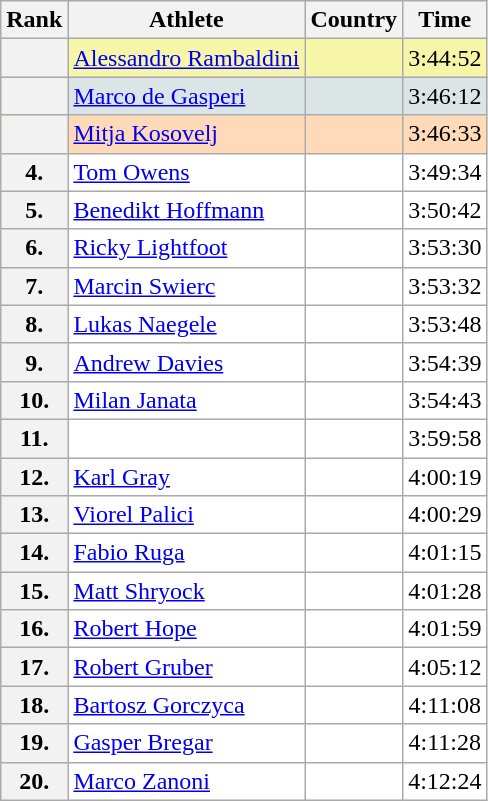<table class="wikitable sortable">
<tr>
<th>Rank</th>
<th align=left>Athlete</th>
<th align=left>Country</th>
<th>Time</th>
</tr>
<tr align="center" valign="top" bgcolor="#F7F6A8">
<th></th>
<td align=left><a href='#'>Alessandro Rambaldini</a></td>
<td align=left></td>
<td>3:44:52</td>
</tr>
<tr align="center" valign="top" bgcolor="#DCE5E5">
<th></th>
<td align=left><a href='#'>Marco de Gasperi</a></td>
<td align="left"></td>
<td>3:46:12</td>
</tr>
<tr align="center" valign="top" bgcolor="#FFDAB9">
<th></th>
<td align=left><a href='#'>Mitja Kosovelj</a></td>
<td align=left></td>
<td>3:46:33</td>
</tr>
<tr align="center" valign="top" bgcolor="#FFFFFF">
<th>4.</th>
<td align=left><a href='#'>Tom Owens</a></td>
<td align=left></td>
<td>3:49:34</td>
</tr>
<tr align="center" valign="top" bgcolor="#FFFFFF">
<th>5.</th>
<td align=left><a href='#'>Benedikt Hoffmann</a></td>
<td align=left></td>
<td>3:50:42</td>
</tr>
<tr align="center" valign="top" bgcolor="#FFFFFF">
<th>6.</th>
<td align=left><a href='#'>Ricky Lightfoot</a></td>
<td align=left></td>
<td>3:53:30</td>
</tr>
<tr align="center" valign="top" bgcolor="#FFFFFF">
<th>7.</th>
<td align=left><a href='#'>Marcin Swierc</a></td>
<td align=left></td>
<td>3:53:32</td>
</tr>
<tr align="center" valign="top" bgcolor="#FFFFFF">
<th>8.</th>
<td align=left><a href='#'>Lukas Naegele</a></td>
<td align=left></td>
<td>3:53:48</td>
</tr>
<tr align="center" valign="top" bgcolor="#FFFFFF">
<th>9.</th>
<td align=left><a href='#'>Andrew Davies</a></td>
<td align=left></td>
<td>3:54:39</td>
</tr>
<tr align="center" valign="top" bgcolor="#FFFFFF">
<th>10.</th>
<td align=left><a href='#'>Milan Janata</a></td>
<td align=left></td>
<td>3:54:43</td>
</tr>
<tr align="center" valign="top" bgcolor="#FFFFFF">
<th>11.</th>
<td align=left></td>
<td align=left></td>
<td>3:59:58</td>
</tr>
<tr align="center" valign="top" bgcolor="#FFFFFF">
<th>12.</th>
<td align=left><a href='#'>Karl Gray</a></td>
<td align=left></td>
<td>4:00:19</td>
</tr>
<tr align="center" valign="top" bgcolor="#FFFFFF">
<th>13.</th>
<td align=left><a href='#'>Viorel Palici</a></td>
<td align=left></td>
<td>4:00:29</td>
</tr>
<tr align="center" valign="top" bgcolor="#FFFFFF">
<th>14.</th>
<td align=left><a href='#'>Fabio Ruga</a></td>
<td align=left></td>
<td>4:01:15</td>
</tr>
<tr align="center" valign="top" bgcolor="#FFFFFF">
<th>15.</th>
<td align=left><a href='#'>Matt Shryock</a></td>
<td align=left></td>
<td>4:01:28</td>
</tr>
<tr align="center" valign="top" bgcolor="#FFFFFF">
<th>16.</th>
<td align=left><a href='#'>Robert Hope</a></td>
<td align=left></td>
<td>4:01:59</td>
</tr>
<tr align="center" valign="top" bgcolor="#FFFFFF">
<th>17.</th>
<td align=left><a href='#'>Robert Gruber</a></td>
<td align=left></td>
<td>4:05:12</td>
</tr>
<tr align="center" valign="top" bgcolor="#FFFFFF">
<th>18.</th>
<td align=left><a href='#'>Bartosz Gorczyca</a></td>
<td align=left></td>
<td>4:11:08</td>
</tr>
<tr align="center" valign="top" bgcolor="#FFFFFF">
<th>19.</th>
<td align=left><a href='#'>Gasper Bregar</a></td>
<td align=left></td>
<td>4:11:28</td>
</tr>
<tr align="center" valign="top" bgcolor="#FFFFFF">
<th>20.</th>
<td align=left><a href='#'>Marco Zanoni</a></td>
<td align=left></td>
<td>4:12:24</td>
</tr>
</table>
